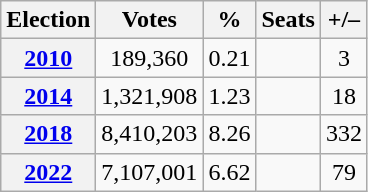<table class="wikitable" style="text-align:center">
<tr>
<th>Election</th>
<th>Votes</th>
<th>%</th>
<th>Seats</th>
<th>+/–</th>
</tr>
<tr>
<th><a href='#'>2010</a></th>
<td>189,360</td>
<td>0.21</td>
<td></td>
<td> 3</td>
</tr>
<tr>
<th><a href='#'>2014</a></th>
<td>1,321,908</td>
<td>1.23</td>
<td></td>
<td> 18</td>
</tr>
<tr>
<th><a href='#'>2018</a></th>
<td>8,410,203</td>
<td>8.26</td>
<td></td>
<td> 332</td>
</tr>
<tr>
<th><a href='#'>2022</a></th>
<td>7,107,001</td>
<td>6.62</td>
<td></td>
<td> 79</td>
</tr>
</table>
